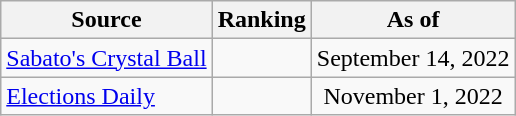<table class="wikitable" style="text-align:center">
<tr>
<th>Source</th>
<th>Ranking</th>
<th>As of</th>
</tr>
<tr>
<td align=left><a href='#'>Sabato's Crystal Ball</a></td>
<td></td>
<td>September 14, 2022</td>
</tr>
<tr>
<td align="left"><a href='#'>Elections Daily</a></td>
<td></td>
<td>November 1, 2022</td>
</tr>
</table>
